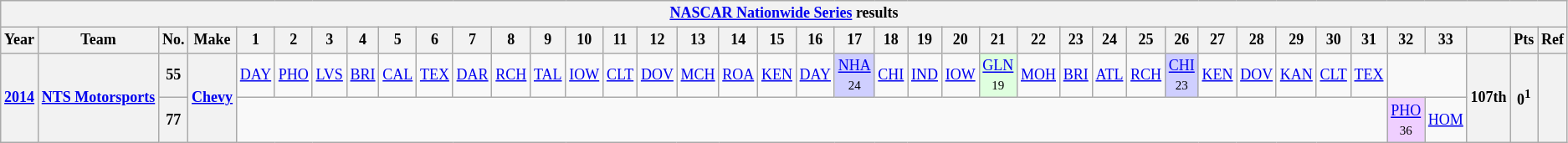<table class="wikitable" style="text-align:center; font-size:75%">
<tr>
<th colspan=42><a href='#'>NASCAR Nationwide Series</a> results</th>
</tr>
<tr>
<th>Year</th>
<th>Team</th>
<th>No.</th>
<th>Make</th>
<th>1</th>
<th>2</th>
<th>3</th>
<th>4</th>
<th>5</th>
<th>6</th>
<th>7</th>
<th>8</th>
<th>9</th>
<th>10</th>
<th>11</th>
<th>12</th>
<th>13</th>
<th>14</th>
<th>15</th>
<th>16</th>
<th>17</th>
<th>18</th>
<th>19</th>
<th>20</th>
<th>21</th>
<th>22</th>
<th>23</th>
<th>24</th>
<th>25</th>
<th>26</th>
<th>27</th>
<th>28</th>
<th>29</th>
<th>30</th>
<th>31</th>
<th>32</th>
<th>33</th>
<th></th>
<th>Pts</th>
<th>Ref</th>
</tr>
<tr>
<th rowspan=2><a href='#'>2014</a></th>
<th rowspan=2><a href='#'>NTS Motorsports</a></th>
<th>55</th>
<th rowspan=2><a href='#'>Chevy</a></th>
<td><a href='#'>DAY</a></td>
<td><a href='#'>PHO</a></td>
<td><a href='#'>LVS</a></td>
<td><a href='#'>BRI</a></td>
<td><a href='#'>CAL</a></td>
<td><a href='#'>TEX</a></td>
<td><a href='#'>DAR</a></td>
<td><a href='#'>RCH</a></td>
<td><a href='#'>TAL</a></td>
<td><a href='#'>IOW</a></td>
<td><a href='#'>CLT</a></td>
<td><a href='#'>DOV</a></td>
<td><a href='#'>MCH</a></td>
<td><a href='#'>ROA</a></td>
<td><a href='#'>KEN</a></td>
<td><a href='#'>DAY</a></td>
<td style="background:#CFCFFF;"><a href='#'>NHA</a><br><small>24</small></td>
<td><a href='#'>CHI</a></td>
<td><a href='#'>IND</a></td>
<td><a href='#'>IOW</a></td>
<td style="background:#DFFFDF;"><a href='#'>GLN</a><br><small>19</small></td>
<td><a href='#'>MOH</a></td>
<td><a href='#'>BRI</a></td>
<td><a href='#'>ATL</a></td>
<td><a href='#'>RCH</a></td>
<td style="background:#CFCFFF;"><a href='#'>CHI</a><br><small>23</small></td>
<td><a href='#'>KEN</a></td>
<td><a href='#'>DOV</a></td>
<td><a href='#'>KAN</a></td>
<td><a href='#'>CLT</a></td>
<td><a href='#'>TEX</a></td>
<td colspan=2></td>
<th rowspan=2>107th</th>
<th rowspan=2>0<sup>1</sup></th>
<th rowspan=2></th>
</tr>
<tr>
<th>77</th>
<td colspan=31></td>
<td style="background:#EFCFFF;"><a href='#'>PHO</a><br><small>36</small></td>
<td><a href='#'>HOM</a></td>
</tr>
</table>
